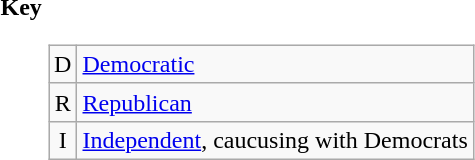<table>
<tr style="vertical-align:top">
<th>Key</th>
<td><br><table class=wikitable>
<tr>
<td align=center >D</td>
<td><a href='#'>Democratic</a></td>
</tr>
<tr>
<td align=center >R</td>
<td><a href='#'>Republican</a></td>
</tr>
<tr>
<td align=center >I</td>
<td><a href='#'>Independent</a>, caucusing with Democrats</td>
</tr>
</table>
</td>
</tr>
</table>
